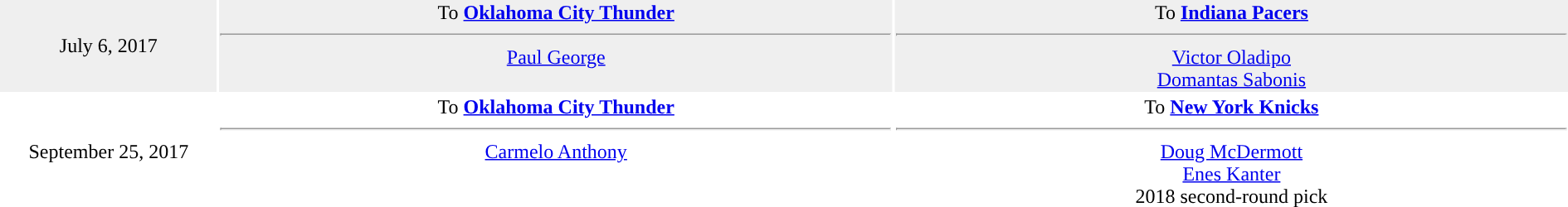<table style="text-align: center">
<tr style="background:#eeee">
<td style="width:10%">July 6, 2017</td>
<td style="width:31%; vertical-align:top;">To <strong><a href='#'>Oklahoma City Thunder</a></strong><hr><a href='#'>Paul George</a></td>
<td style="width:31%; vertical-align:top;">To <strong><a href='#'>Indiana Pacers</a></strong><hr><a href='#'>Victor Oladipo</a><br><a href='#'>Domantas Sabonis</a></td>
</tr>
<tr>
<td style="width:10%">September 25, 2017</td>
<td style="width:31%; vertical-align:top;">To <strong><a href='#'>Oklahoma City Thunder</a></strong><hr><a href='#'>Carmelo Anthony</a></td>
<td style="width:31%; vertical-align:top;">To <strong><a href='#'>New York Knicks</a></strong><hr><a href='#'>Doug McDermott</a><br><a href='#'>Enes Kanter</a><br>2018 second-round pick</td>
</tr>
</table>
